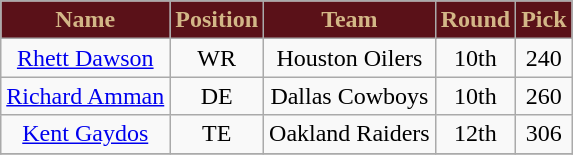<table class="wikitable" style="text-align: center;">
<tr>
<th style="background:#5a1118; color:#d3b787;">Name</th>
<th style="background:#5a1118; color:#d3b787;">Position</th>
<th style="background:#5a1118; color:#d3b787;">Team</th>
<th style="background:#5a1118; color:#d3b787;">Round</th>
<th style="background:#5a1118; color:#d3b787;">Pick</th>
</tr>
<tr>
<td><a href='#'>Rhett Dawson</a></td>
<td>WR</td>
<td>Houston Oilers</td>
<td>10th</td>
<td>240</td>
</tr>
<tr>
<td><a href='#'>Richard Amman</a></td>
<td>DE</td>
<td>Dallas Cowboys</td>
<td>10th</td>
<td>260</td>
</tr>
<tr>
<td><a href='#'>Kent Gaydos</a></td>
<td>TE</td>
<td>Oakland Raiders</td>
<td>12th</td>
<td>306</td>
</tr>
<tr>
</tr>
</table>
